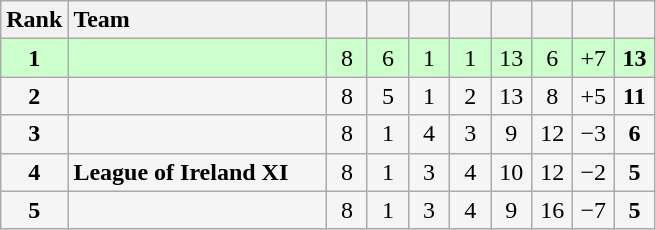<table class="wikitable" style="text-align:center">
<tr>
<th width=30>Rank</th>
<th width=165 style="text-align:left;">Team</th>
<th width=20></th>
<th width=20></th>
<th width=20></th>
<th width=20></th>
<th width=20></th>
<th width=20></th>
<th width=20></th>
<th width=20></th>
</tr>
<tr align=center style="background:#ccffcc;">
<td><strong>1</strong></td>
<td style="text-align:left;"></td>
<td>8</td>
<td>6</td>
<td>1</td>
<td>1</td>
<td>13</td>
<td>6</td>
<td>+7</td>
<td><strong>13</strong></td>
</tr>
<tr align=center style="background:#f5f5f5;">
<td><strong>2</strong></td>
<td style="text-align:left;"></td>
<td>8</td>
<td>5</td>
<td>1</td>
<td>2</td>
<td>13</td>
<td>8</td>
<td>+5</td>
<td><strong>11</strong></td>
</tr>
<tr align=center style="background:#f5f5f5;">
<td><strong>3</strong></td>
<td style="text-align:left;"></td>
<td>8</td>
<td>1</td>
<td>4</td>
<td>3</td>
<td>9</td>
<td>12</td>
<td>−3</td>
<td><strong>6</strong></td>
</tr>
<tr align=center style="background:#f5f5f5;">
<td><strong>4</strong></td>
<td style="text-align:left;"> <strong>League of Ireland XI</strong></td>
<td>8</td>
<td>1</td>
<td>3</td>
<td>4</td>
<td>10</td>
<td>12</td>
<td>−2</td>
<td><strong>5</strong></td>
</tr>
<tr align=center style="background:#f5f5f5;">
<td><strong>5</strong></td>
<td style="text-align:left;"></td>
<td>8</td>
<td>1</td>
<td>3</td>
<td>4</td>
<td>9</td>
<td>16</td>
<td>−7</td>
<td><strong>5</strong></td>
</tr>
</table>
